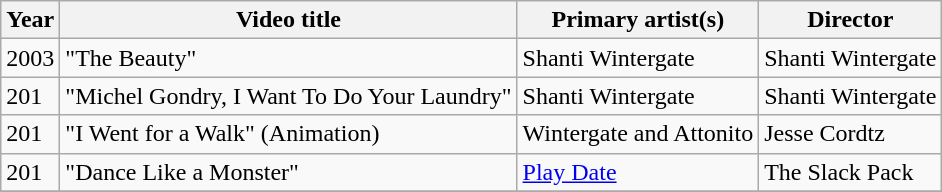<table class="wikitable" style="text-align:left;font-size:100%;">
<tr>
<th>Year</th>
<th>Video title</th>
<th>Primary artist(s)</th>
<th>Director</th>
</tr>
<tr>
<td>2003</td>
<td>"The Beauty"</td>
<td>Shanti Wintergate</td>
<td>Shanti Wintergate</td>
</tr>
<tr>
<td>201</td>
<td>"Michel Gondry, I Want To Do Your Laundry"</td>
<td>Shanti Wintergate</td>
<td>Shanti Wintergate</td>
</tr>
<tr>
<td>201</td>
<td>"I Went for a Walk" (Animation)</td>
<td>Wintergate and Attonito</td>
<td>Jesse Cordtz</td>
</tr>
<tr>
<td>201</td>
<td>"Dance Like a Monster"</td>
<td><a href='#'>Play Date</a></td>
<td>The Slack Pack</td>
</tr>
<tr>
</tr>
</table>
